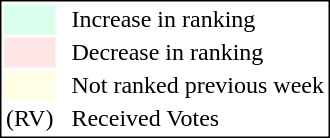<table style="border:1px solid black;">
<tr>
<td style="background:#D8FFEB; width:20px;"></td>
<td> </td>
<td>Increase in ranking</td>
</tr>
<tr>
<td style="background:#FFE6E6; width:20px;"></td>
<td> </td>
<td>Decrease in ranking</td>
</tr>
<tr>
<td style="background:#FFFFE6; width:20px;"></td>
<td> </td>
<td>Not ranked previous week</td>
</tr>
<tr>
<td>(RV)</td>
<td> </td>
<td>Received Votes</td>
</tr>
</table>
